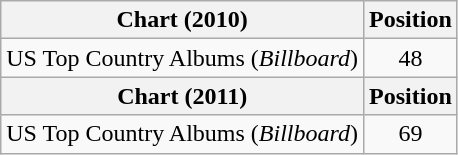<table class="wikitable">
<tr>
<th>Chart (2010)</th>
<th>Position</th>
</tr>
<tr>
<td>US Top Country Albums (<em>Billboard</em>)</td>
<td style="text-align:center;">48</td>
</tr>
<tr>
<th>Chart (2011)</th>
<th>Position</th>
</tr>
<tr>
<td>US Top Country Albums (<em>Billboard</em>)</td>
<td style="text-align:center;">69</td>
</tr>
</table>
